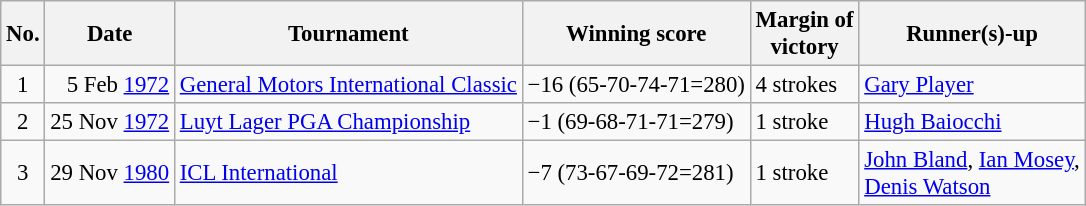<table class="wikitable" style="font-size:95%;">
<tr>
<th>No.</th>
<th>Date</th>
<th>Tournament</th>
<th>Winning score</th>
<th>Margin of<br>victory</th>
<th>Runner(s)-up</th>
</tr>
<tr>
<td align=center>1</td>
<td align=right>5 Feb <a href='#'>1972</a></td>
<td><a href='#'>General Motors International Classic</a></td>
<td>−16 (65-70-74-71=280)</td>
<td>4 strokes</td>
<td> <a href='#'>Gary Player</a></td>
</tr>
<tr>
<td align=center>2</td>
<td align=right>25 Nov <a href='#'>1972</a></td>
<td><a href='#'>Luyt Lager PGA Championship</a></td>
<td>−1 (69-68-71-71=279)</td>
<td>1 stroke</td>
<td> <a href='#'>Hugh Baiocchi</a></td>
</tr>
<tr>
<td align=center>3</td>
<td align=right>29 Nov <a href='#'>1980</a></td>
<td><a href='#'>ICL International</a></td>
<td>−7 (73-67-69-72=281)</td>
<td>1 stroke</td>
<td> <a href='#'>John Bland</a>,  <a href='#'>Ian Mosey</a>,<br> <a href='#'>Denis Watson</a></td>
</tr>
</table>
